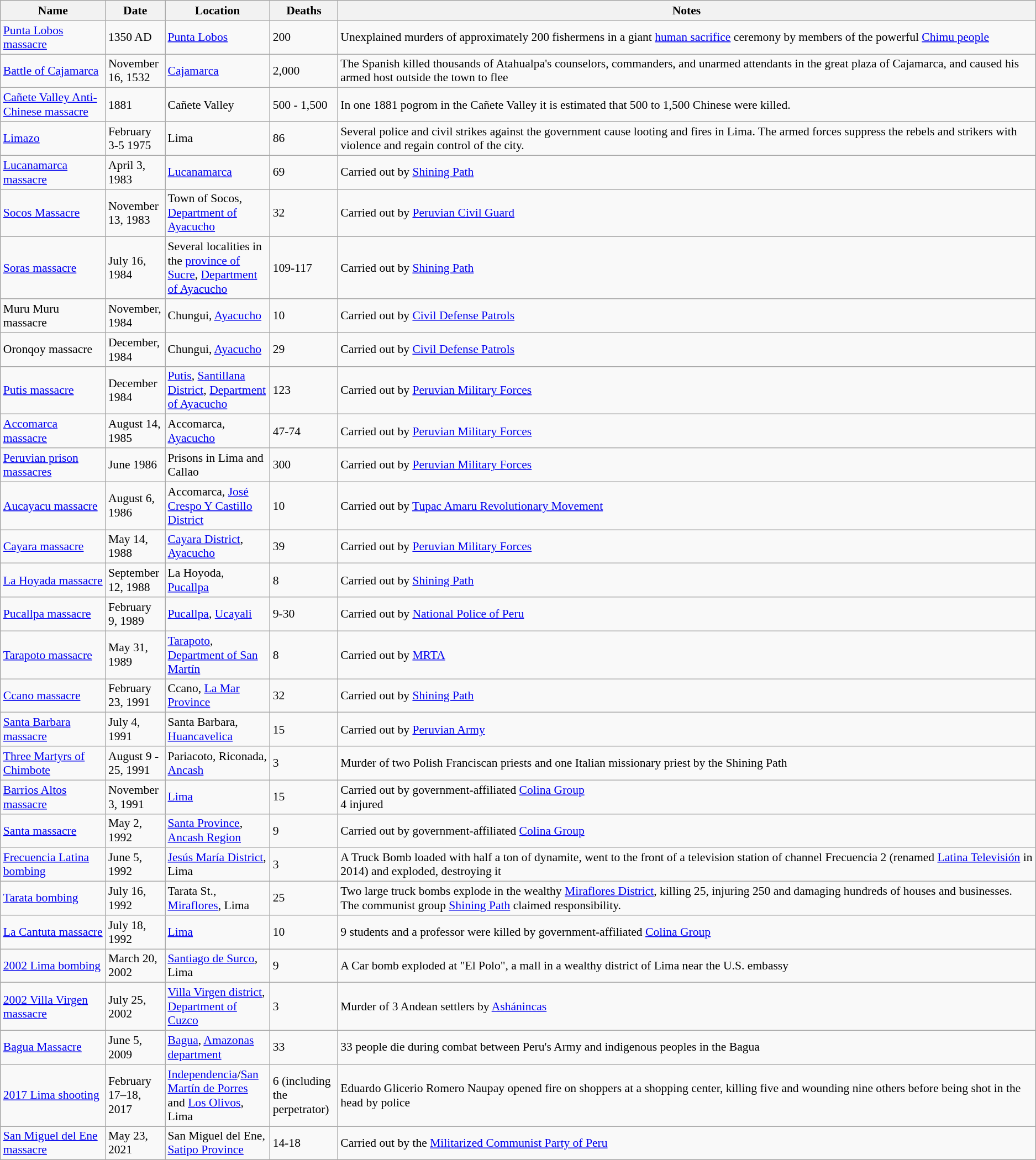<table class="sortable wikitable" style="font-size:90%;">
<tr>
<th style="width:120px;">Name</th>
<th style="width:65px;">Date</th>
<th style="width:120px;">Location</th>
<th style="width:75px;">Deaths</th>
<th class="unsortable">Notes</th>
</tr>
<tr>
<td><a href='#'>Punta Lobos massacre</a></td>
<td>1350 AD</td>
<td><a href='#'>Punta Lobos</a></td>
<td>200</td>
<td>Unexplained murders of approximately 200 fishermens in a giant <a href='#'>human sacrifice</a> ceremony by members of the powerful <a href='#'>Chimu people</a></td>
</tr>
<tr>
<td><a href='#'>Battle of Cajamarca</a></td>
<td>November 16, 1532</td>
<td><a href='#'>Cajamarca</a></td>
<td>2,000</td>
<td>The Spanish killed thousands of Atahualpa's counselors, commanders, and unarmed attendants in the great plaza of Cajamarca, and caused his armed host outside the town to flee</td>
</tr>
<tr>
<td><a href='#'>Cañete Valley Anti-Chinese massacre</a></td>
<td>1881</td>
<td>Cañete Valley</td>
<td>500 - 1,500</td>
<td>In one 1881 pogrom in the Cañete Valley it is estimated that 500 to 1,500 Chinese were killed.</td>
</tr>
<tr>
<td><a href='#'>Limazo</a></td>
<td>February 3-5 1975</td>
<td>Lima</td>
<td>86</td>
<td>Several police and civil strikes against the government cause looting and fires in Lima. The armed forces suppress the rebels and strikers with violence and regain control of the city.</td>
</tr>
<tr>
<td><a href='#'>Lucanamarca massacre</a></td>
<td>April 3, 1983</td>
<td><a href='#'>Lucanamarca</a></td>
<td>69</td>
<td>Carried out by <a href='#'>Shining Path</a></td>
</tr>
<tr>
<td><a href='#'>Socos Massacre</a></td>
<td>November 13, 1983</td>
<td>Town of Socos, <a href='#'>Department of Ayacucho</a></td>
<td>32</td>
<td>Carried out by <a href='#'>Peruvian Civil Guard</a></td>
</tr>
<tr>
<td><a href='#'>Soras massacre</a></td>
<td>July 16, 1984</td>
<td>Several localities in the <a href='#'>province of Sucre</a>, <a href='#'>Department of Ayacucho</a></td>
<td>109-117</td>
<td>Carried out by <a href='#'>Shining Path</a></td>
</tr>
<tr>
<td>Muru Muru massacre</td>
<td>November, 1984</td>
<td>Chungui, <a href='#'>Ayacucho</a></td>
<td>10</td>
<td>Carried out by <a href='#'>Civil Defense Patrols</a></td>
</tr>
<tr>
<td>Oronqoy massacre</td>
<td>December, 1984</td>
<td>Chungui, <a href='#'>Ayacucho</a></td>
<td>29</td>
<td>Carried out by <a href='#'>Civil Defense Patrols</a></td>
</tr>
<tr>
<td><a href='#'>Putis massacre</a></td>
<td>December 1984</td>
<td><a href='#'>Putis</a>, <a href='#'>Santillana District</a>, <a href='#'>Department of Ayacucho</a></td>
<td>123</td>
<td>Carried out by <a href='#'>Peruvian Military Forces</a></td>
</tr>
<tr>
<td><a href='#'>Accomarca massacre</a></td>
<td>August 14, 1985</td>
<td>Accomarca, <a href='#'>Ayacucho</a></td>
<td>47-74</td>
<td>Carried out by <a href='#'>Peruvian Military Forces</a></td>
</tr>
<tr>
<td><a href='#'>Peruvian prison massacres</a></td>
<td>June 1986</td>
<td>Prisons in Lima and Callao</td>
<td>300</td>
<td>Carried out by <a href='#'>Peruvian Military Forces</a></td>
</tr>
<tr>
<td><a href='#'>Aucayacu massacre</a></td>
<td>August 6, 1986</td>
<td>Accomarca, <a href='#'>José Crespo Y Castillo District</a></td>
<td>10</td>
<td>Carried out by <a href='#'>Tupac Amaru Revolutionary Movement</a></td>
</tr>
<tr>
<td><a href='#'>Cayara massacre</a></td>
<td>May 14, 1988</td>
<td><a href='#'>Cayara District</a>, <a href='#'>Ayacucho</a></td>
<td>39</td>
<td>Carried out by <a href='#'>Peruvian Military Forces</a></td>
</tr>
<tr>
<td><a href='#'>La Hoyada massacre</a></td>
<td>September 12, 1988</td>
<td>La Hoyoda, <a href='#'>Pucallpa</a></td>
<td>8</td>
<td>Carried out by <a href='#'>Shining Path</a></td>
</tr>
<tr>
<td><a href='#'>Pucallpa massacre</a></td>
<td>February 9, 1989</td>
<td><a href='#'>Pucallpa</a>, <a href='#'>Ucayali</a></td>
<td>9-30</td>
<td>Carried out by <a href='#'>National Police of Peru</a></td>
</tr>
<tr>
<td><a href='#'>Tarapoto massacre</a></td>
<td>May 31, 1989</td>
<td><a href='#'>Tarapoto</a>, <a href='#'>Department of San Martín</a></td>
<td>8</td>
<td>Carried out by <a href='#'>MRTA</a></td>
</tr>
<tr>
<td><a href='#'>Ccano massacre</a></td>
<td>February 23, 1991</td>
<td>Ccano, <a href='#'>La Mar Province</a></td>
<td>32</td>
<td>Carried out by <a href='#'>Shining Path</a></td>
</tr>
<tr>
<td><a href='#'>Santa Barbara massacre</a></td>
<td>July 4, 1991</td>
<td>Santa Barbara, <a href='#'>Huancavelica</a></td>
<td>15</td>
<td>Carried out by <a href='#'>Peruvian Army</a></td>
</tr>
<tr>
<td><a href='#'>Three Martyrs of Chimbote</a></td>
<td>August 9 - 25, 1991</td>
<td>Pariacoto, Riconada, <a href='#'>Ancash</a></td>
<td>3</td>
<td>Murder of two Polish Franciscan priests and one Italian missionary priest by the Shining Path</td>
</tr>
<tr>
<td><a href='#'>Barrios Altos massacre</a></td>
<td>November 3, 1991</td>
<td><a href='#'>Lima</a></td>
<td>15</td>
<td>Carried out by government-affiliated <a href='#'>Colina Group</a><br> 4 injured</td>
</tr>
<tr>
<td><a href='#'>Santa massacre</a></td>
<td>May 2, 1992</td>
<td><a href='#'>Santa Province</a>, <a href='#'>Ancash Region</a></td>
<td>9</td>
<td>Carried out by government-affiliated <a href='#'>Colina Group</a></td>
</tr>
<tr>
<td><a href='#'>Frecuencia Latina bombing</a></td>
<td>June 5, 1992</td>
<td><a href='#'>Jesús María District</a>, Lima</td>
<td>3</td>
<td>A Truck Bomb loaded with half a ton of dynamite, went to the front of a television station of channel Frecuencia 2 (renamed <a href='#'>Latina Televisión</a> in 2014) and exploded, destroying it</td>
</tr>
<tr>
<td><a href='#'>Tarata bombing</a></td>
<td>July 16, 1992</td>
<td>Tarata St., <a href='#'>Miraflores</a>, Lima</td>
<td>25</td>
<td>Two large truck bombs explode in the wealthy <a href='#'>Miraflores District</a>, killing 25, injuring 250 and damaging hundreds of houses and businesses. The communist group <a href='#'>Shining Path</a> claimed responsibility.</td>
</tr>
<tr>
<td><a href='#'>La Cantuta massacre</a></td>
<td>July 18, 1992</td>
<td><a href='#'>Lima</a></td>
<td>10</td>
<td>9 students and a professor were killed by government-affiliated <a href='#'>Colina Group</a></td>
</tr>
<tr>
<td><a href='#'>2002 Lima bombing</a></td>
<td>March 20, 2002</td>
<td><a href='#'>Santiago de Surco</a>, Lima</td>
<td>9</td>
<td>A Car bomb exploded at "El Polo", a mall in a wealthy district of Lima near the U.S. embassy</td>
</tr>
<tr>
<td><a href='#'>2002 Villa Virgen massacre</a></td>
<td>July 25, 2002</td>
<td><a href='#'>Villa Virgen district</a>, <a href='#'>Department of Cuzco</a></td>
<td>3</td>
<td>Murder of 3 Andean settlers by <a href='#'>Ashánincas</a></td>
</tr>
<tr>
<td><a href='#'>Bagua Massacre</a></td>
<td>June 5, 2009</td>
<td><a href='#'>Bagua</a>, <a href='#'>Amazonas department</a></td>
<td>33</td>
<td>33 people die during combat between Peru's Army and indigenous peoples in the Bagua</td>
</tr>
<tr>
<td><a href='#'>2017 Lima shooting</a></td>
<td>February 17–18, 2017</td>
<td><a href='#'>Independencia</a>/<a href='#'>San Martín de Porres</a> and <a href='#'>Los Olivos</a>, Lima</td>
<td>6 (including the perpetrator)</td>
<td>Eduardo Glicerio Romero Naupay opened fire on shoppers at a shopping center, killing five and wounding nine others before being shot in the head by police</td>
</tr>
<tr>
<td><a href='#'>San Miguel del Ene massacre</a></td>
<td>May 23, 2021</td>
<td>San Miguel del Ene, <a href='#'>Satipo Province</a></td>
<td>14-18</td>
<td>Carried out by the <a href='#'>Militarized Communist Party of Peru</a></td>
</tr>
</table>
